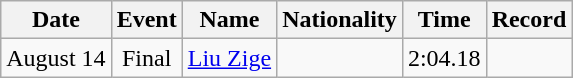<table class=wikitable style=text-align:center>
<tr>
<th>Date</th>
<th>Event</th>
<th>Name</th>
<th>Nationality</th>
<th>Time</th>
<th>Record</th>
</tr>
<tr>
<td>August 14</td>
<td>Final</td>
<td align=left><a href='#'>Liu Zige</a></td>
<td align=left></td>
<td>2:04.18</td>
<td></td>
</tr>
</table>
